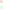<table style="font-size: 85%">
<tr>
<td style="background:#fdd;"></td>
</tr>
<tr>
<td style="background:#dfd;"></td>
</tr>
</table>
